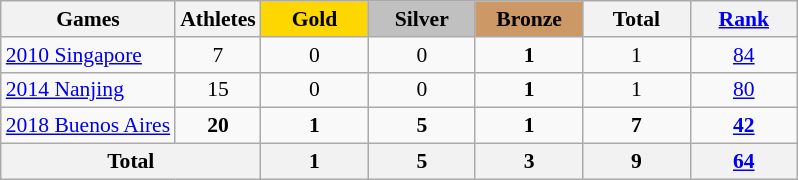<table class="wikitable" style="text-align:center; font-size:90%;">
<tr>
<th>Games</th>
<th>Athletes</th>
<td style="background:gold; width:4.5em; font-weight:bold;">Gold</td>
<td style="background:silver; width:4.5em; font-weight:bold;">Silver</td>
<td style="background:#cc9966; width:4.5em; font-weight:bold;">Bronze</td>
<th style="width:4.5em; font-weight:bold;">Total</th>
<th style="width:4.5em; font-weight:bold;"><a href='#'>Rank</a></th>
</tr>
<tr>
<td align=left> <a href='#'>2010 Singapore</a></td>
<td>7</td>
<td>0</td>
<td>0</td>
<td><strong>1</strong></td>
<td>1</td>
<td><a href='#'>84</a></td>
</tr>
<tr>
<td align=left> <a href='#'>2014 Nanjing</a></td>
<td>15</td>
<td>0</td>
<td>0</td>
<td><strong>1</strong></td>
<td>1</td>
<td><a href='#'>80</a></td>
</tr>
<tr>
<td align=left> <a href='#'>2018 Buenos Aires</a></td>
<td><strong>20</strong></td>
<td><strong>1</strong></td>
<td><strong>5</strong></td>
<td><strong>1</strong></td>
<td><strong>7</strong></td>
<td><a href='#'><strong>42</strong></a></td>
</tr>
<tr>
<th colspan=2>Total</th>
<th>1</th>
<th>5</th>
<th>3</th>
<th>9</th>
<th><a href='#'>64</a></th>
</tr>
</table>
